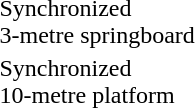<table>
<tr>
<td>Synchronized<br>3-metre springboard <br></td>
<td><strong><br></strong></td>
<td><br></td>
<td><br></td>
</tr>
<tr>
<td>Synchronized<br>10-metre platform <br></td>
<td><strong><br></strong></td>
<td><br></td>
<td><br></td>
</tr>
</table>
